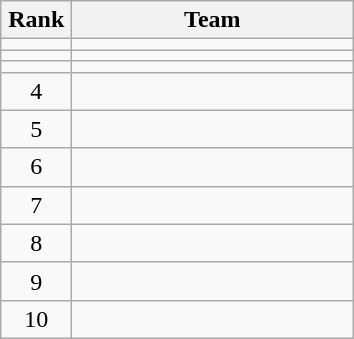<table class="wikitable" style="text-align: center;">
<tr>
<th width=40>Rank</th>
<th width=180>Team</th>
</tr>
<tr>
<td></td>
<td style="text-align:left;"></td>
</tr>
<tr>
<td></td>
<td style="text-align:left;"></td>
</tr>
<tr>
<td></td>
<td style="text-align:left;"></td>
</tr>
<tr>
<td>4</td>
<td style="text-align:left;"></td>
</tr>
<tr>
<td>5</td>
<td style="text-align:left;"></td>
</tr>
<tr>
<td>6</td>
<td style="text-align:left;"></td>
</tr>
<tr>
<td>7</td>
<td style="text-align:left;"></td>
</tr>
<tr>
<td>8</td>
<td style="text-align:left;"></td>
</tr>
<tr>
<td>9</td>
<td style="text-align:left;"></td>
</tr>
<tr>
<td>10</td>
<td style="text-align:left;"></td>
</tr>
</table>
